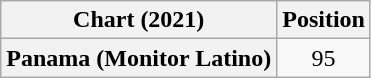<table class="wikitable sortable plainrowheaders" style="text-align:center">
<tr>
<th scope="col">Chart (2021)</th>
<th scope="col">Position</th>
</tr>
<tr>
<th scope="row">Panama (Monitor Latino)</th>
<td>95</td>
</tr>
</table>
